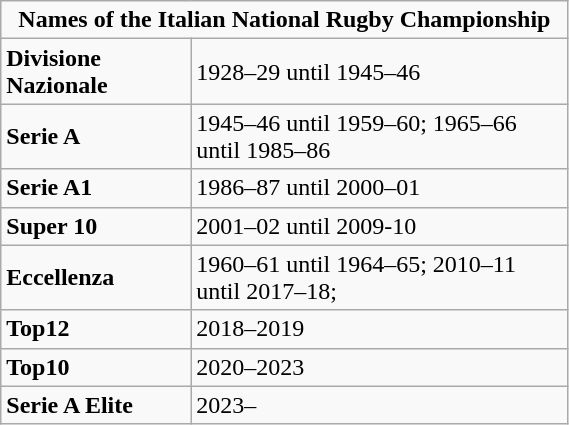<table class="wikitable floatright" style="text-align:left;margin-left:1em;cellpadding:5;font-size:100%;min-width:19.3em;width:30%;">
<tr>
<td colspan="2" align="center"><strong>Names of the Italian National Rugby Championship</strong></td>
</tr>
<tr>
<td><strong>Divisione Nazionale</strong></td>
<td>1928–29 until 1945–46</td>
</tr>
<tr>
<td><strong>Serie A</strong></td>
<td>1945–46 until 1959–60; 1965–66 until 1985–86</td>
</tr>
<tr>
<td><strong>Serie A1</strong></td>
<td>1986–87 until 2000–01</td>
</tr>
<tr>
<td><strong>Super 10</strong></td>
<td>2001–02 until 2009-10</td>
</tr>
<tr>
<td><strong>Eccellenza</strong></td>
<td>1960–61 until 1964–65; 2010–11 until 2017–18;</td>
</tr>
<tr>
<td><strong>Top12</strong></td>
<td>2018–2019</td>
</tr>
<tr>
<td><strong>Top10</strong></td>
<td>2020–2023</td>
</tr>
<tr>
<td><strong>Serie A Elite</strong></td>
<td>2023–</td>
</tr>
</table>
